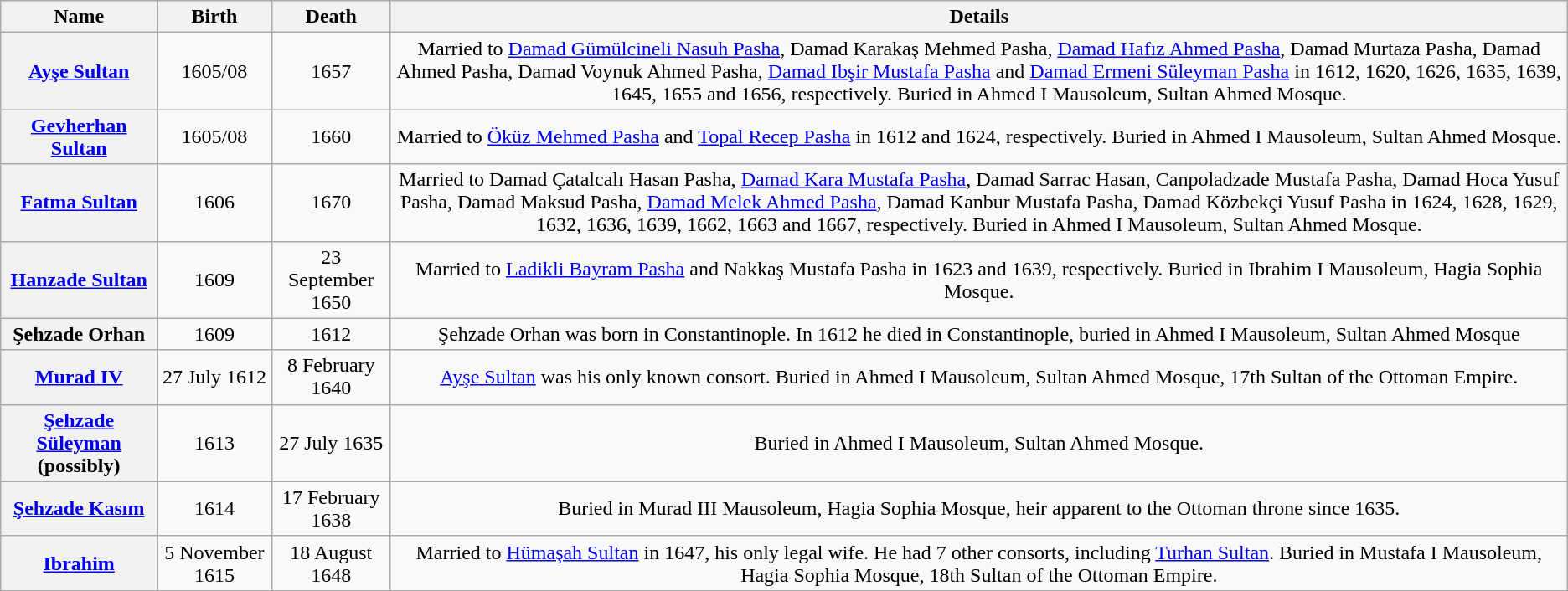<table class="wikitable" style="text-align: center;">
<tr>
<th>Name</th>
<th>Birth</th>
<th>Death</th>
<th>Details</th>
</tr>
<tr>
<th><a href='#'>Ayşe Sultan</a></th>
<td>1605/08</td>
<td>1657</td>
<td>Married to <a href='#'>Damad Gümülcineli Nasuh Pasha</a>, Damad Karakaş Mehmed Pasha, <a href='#'>Damad Hafız Ahmed Pasha</a>, Damad Murtaza Pasha, Damad Ahmed Pasha, Damad Voynuk Ahmed Pasha, <a href='#'>Damad Ibşir Mustafa Pasha</a> and <a href='#'>Damad Ermeni Süleyman Pasha</a> in 1612, 1620, 1626, 1635, 1639, 1645, 1655 and 1656, respectively. Buried in Ahmed I Mausoleum, Sultan Ahmed Mosque.</td>
</tr>
<tr>
<th><a href='#'>Gevherhan Sultan</a></th>
<td>1605/08</td>
<td>1660</td>
<td>Married to <a href='#'>Öküz Mehmed Pasha</a> and <a href='#'>Topal Recep Pasha</a> in 1612 and 1624, respectively. Buried in Ahmed I Mausoleum, Sultan Ahmed Mosque.</td>
</tr>
<tr>
<th><a href='#'>Fatma Sultan</a></th>
<td>1606</td>
<td>1670</td>
<td>Married to Damad Çatalcalı Hasan Pasha, <a href='#'>Damad Kara Mustafa Pasha</a>, Damad Sarrac Hasan, Canpoladzade Mustafa Pasha, Damad Hoca Yusuf Pasha, Damad Maksud Pasha, <a href='#'>Damad Melek Ahmed Pasha</a>, Damad Kanbur Mustafa Pasha, Damad Közbekçi Yusuf Pasha in 1624, 1628, 1629, 1632, 1636, 1639, 1662, 1663 and 1667, respectively. Buried in Ahmed I Mausoleum, Sultan Ahmed Mosque.</td>
</tr>
<tr>
<th><a href='#'>Hanzade Sultan</a></th>
<td>1609</td>
<td>23 September 1650</td>
<td>Married to <a href='#'>Ladikli Bayram Pasha</a> and Nakkaş Mustafa Pasha in 1623 and 1639, respectively. Buried in Ibrahim I Mausoleum, Hagia Sophia Mosque.</td>
</tr>
<tr>
<th>Şehzade Orhan</th>
<td>1609</td>
<td>1612</td>
<td>Şehzade Orhan was born in Constantinople. In 1612 he died in Constantinople, buried in Ahmed I Mausoleum, Sultan Ahmed Mosque<br></td>
</tr>
<tr>
<th><a href='#'>Murad IV</a></th>
<td>27 July 1612</td>
<td>8 February 1640</td>
<td><a href='#'>Ayşe Sultan</a> was his only known consort. Buried in Ahmed I Mausoleum, Sultan Ahmed Mosque, 17th Sultan of the Ottoman Empire.</td>
</tr>
<tr>
<th><a href='#'>Şehzade Süleyman</a> (possibly)</th>
<td>1613</td>
<td>27 July 1635</td>
<td>Buried in Ahmed I Mausoleum, Sultan Ahmed Mosque.</td>
</tr>
<tr>
<th><a href='#'>Şehzade Kasım</a></th>
<td>1614</td>
<td>17 February 1638</td>
<td>Buried in Murad III Mausoleum, Hagia Sophia Mosque, heir apparent to the Ottoman throne since 1635.</td>
</tr>
<tr>
<th><a href='#'>Ibrahim</a></th>
<td>5 November 1615</td>
<td>18 August 1648</td>
<td>Married to <a href='#'>Hümaşah Sultan</a> in 1647, his only legal wife. He had 7 other consorts, including <a href='#'>Turhan Sultan</a>. Buried in Mustafa I Mausoleum, Hagia Sophia Mosque, 18th Sultan of the Ottoman Empire.</td>
</tr>
</table>
